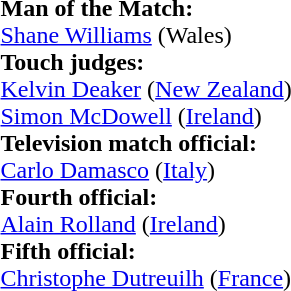<table width=100%>
<tr>
<td><br><strong>Man of the Match:</strong>
<br><a href='#'>Shane Williams</a> (Wales)<br><strong>Touch judges:</strong>
<br><a href='#'>Kelvin Deaker</a> (<a href='#'>New Zealand</a>)
<br><a href='#'>Simon McDowell</a> (<a href='#'>Ireland</a>)
<br><strong>Television match official:</strong>
<br><a href='#'>Carlo Damasco</a> (<a href='#'>Italy</a>)
<br><strong>Fourth official:</strong>
<br><a href='#'>Alain Rolland</a> (<a href='#'>Ireland</a>)
<br><strong>Fifth official:</strong>
<br><a href='#'>Christophe Dutreuilh</a> (<a href='#'>France</a>)</td>
</tr>
</table>
